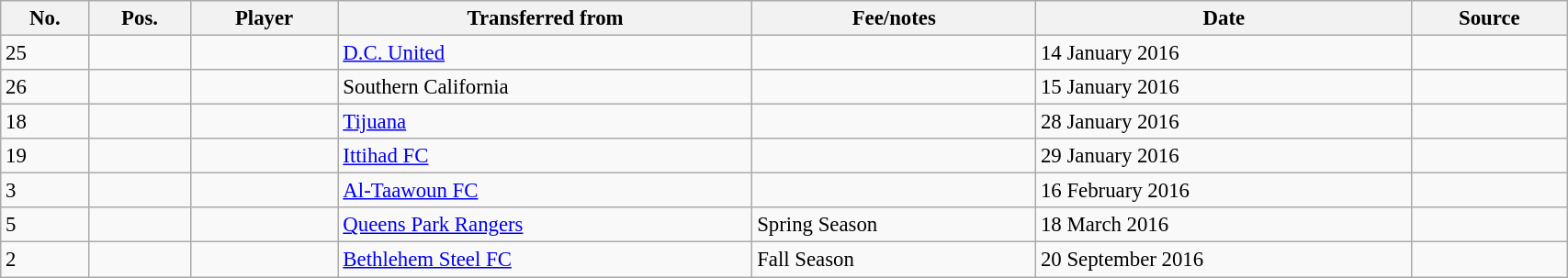<table class="wikitable sortable" style="width:90%; text-align:center; font-size:95%; text-align:left;">
<tr>
<th><strong>No.</strong></th>
<th><strong>Pos.</strong></th>
<th><strong>Player</strong></th>
<th><strong>Transferred from</strong></th>
<th><strong>Fee/notes</strong></th>
<th><strong>Date</strong></th>
<th><strong>Source</strong></th>
</tr>
<tr>
<td>25</td>
<td align=center></td>
<td></td>
<td> <a href='#'>D.C. United</a></td>
<td></td>
<td>14 January 2016</td>
<td></td>
</tr>
<tr>
<td>26</td>
<td align=center></td>
<td></td>
<td> Southern California</td>
<td></td>
<td>15 January 2016</td>
<td></td>
</tr>
<tr>
<td>18</td>
<td align=center></td>
<td></td>
<td> <a href='#'>Tijuana</a></td>
<td></td>
<td>28 January 2016</td>
<td></td>
</tr>
<tr>
<td>19</td>
<td align=center></td>
<td></td>
<td> <a href='#'>Ittihad FC</a></td>
<td></td>
<td>29 January 2016</td>
<td></td>
</tr>
<tr>
<td>3</td>
<td align=center></td>
<td></td>
<td> <a href='#'>Al-Taawoun FC</a></td>
<td></td>
<td>16 February 2016</td>
<td></td>
</tr>
<tr>
<td>5</td>
<td align=center></td>
<td></td>
<td> <a href='#'>Queens Park Rangers</a></td>
<td>Spring Season</td>
<td>18 March 2016</td>
<td></td>
</tr>
<tr>
<td>2</td>
<td align=center></td>
<td></td>
<td> <a href='#'>Bethlehem Steel FC</a></td>
<td>Fall Season</td>
<td>20 September 2016</td>
<td></td>
</tr>
</table>
